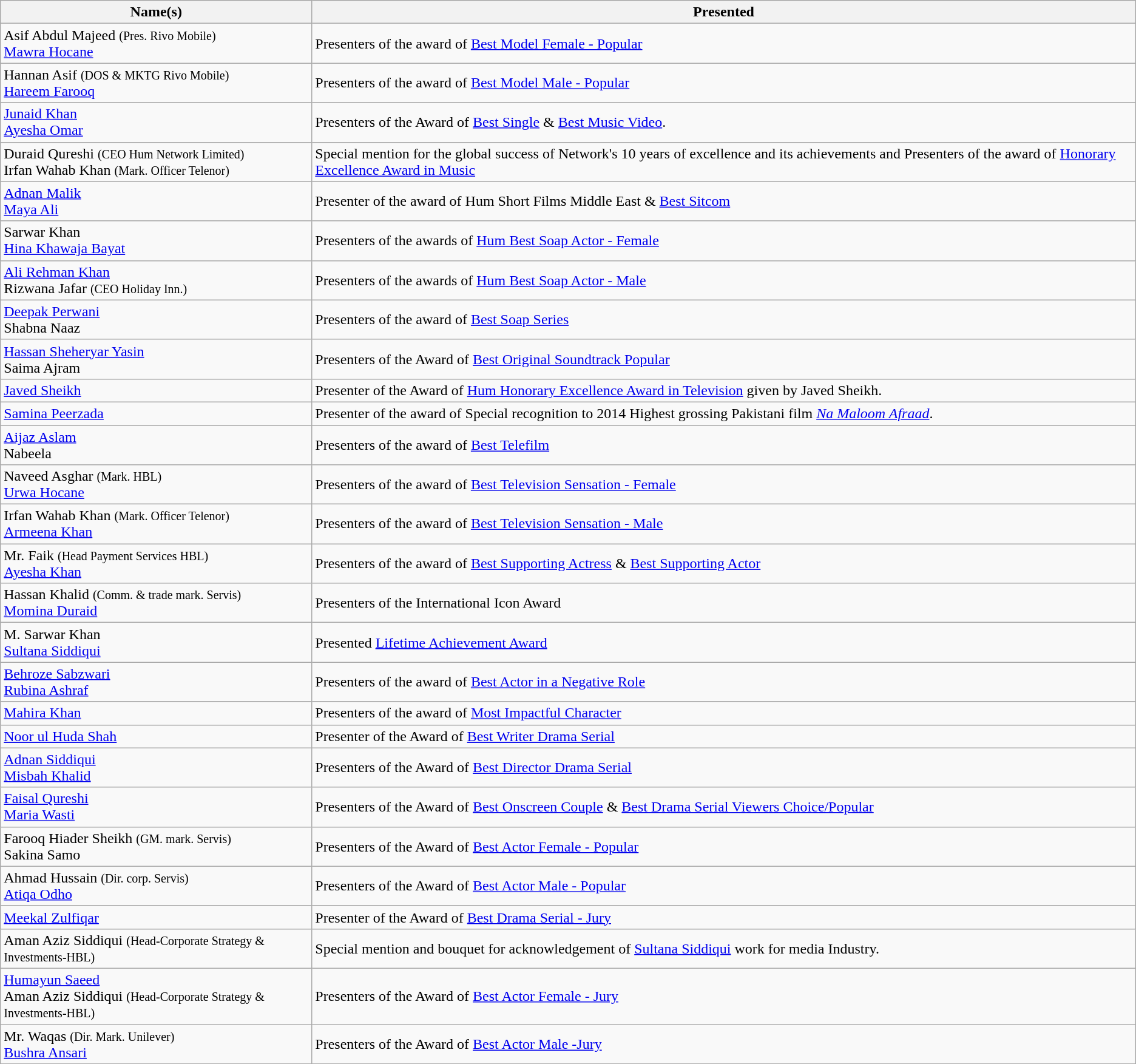<table class="wikitable sortable">
<tr>
<th>Name(s)</th>
<th>Presented</th>
</tr>
<tr>
<td>Asif Abdul Majeed <small>(Pres. Rivo Mobile)</small><br><a href='#'>Mawra Hocane</a></td>
<td>Presenters of the award of <a href='#'>Best Model Female - Popular</a></td>
</tr>
<tr>
<td>Hannan Asif <small>(DOS & MKTG Rivo Mobile)</small><br><a href='#'>Hareem Farooq</a></td>
<td>Presenters of the award of <a href='#'>Best Model Male - Popular</a></td>
</tr>
<tr>
<td><a href='#'>Junaid Khan</a><br><a href='#'>Ayesha Omar</a></td>
<td>Presenters of the Award of <a href='#'>Best Single</a> & <a href='#'>Best Music Video</a>.</td>
</tr>
<tr>
<td>Duraid Qureshi <small>(CEO Hum Network Limited)</small><br>Irfan Wahab Khan <small>(Mark. Officer Telenor)</small></td>
<td>Special mention for the global success of Network's 10 years of excellence and its achievements and Presenters of the award of <a href='#'>Honorary Excellence Award in Music</a></td>
</tr>
<tr>
<td><a href='#'>Adnan Malik</a><br><a href='#'>Maya Ali</a></td>
<td>Presenter of the award of Hum Short Films Middle East & <a href='#'>Best Sitcom</a></td>
</tr>
<tr>
<td>Sarwar Khan<br><a href='#'>Hina Khawaja Bayat</a></td>
<td>Presenters of the awards of <a href='#'>Hum Best Soap Actor - Female</a></td>
</tr>
<tr>
<td><a href='#'>Ali Rehman Khan</a><br>Rizwana Jafar <small>(CEO Holiday Inn.)</small></td>
<td>Presenters of the awards of <a href='#'>Hum Best Soap Actor - Male</a></td>
</tr>
<tr>
<td><a href='#'>Deepak Perwani</a><br>Shabna Naaz</td>
<td>Presenters of the award of <a href='#'>Best Soap Series</a></td>
</tr>
<tr>
<td><a href='#'>Hassan Sheheryar Yasin</a><br>Saima Ajram</td>
<td>Presenters of the Award of <a href='#'>Best Original Soundtrack Popular</a></td>
</tr>
<tr>
<td><a href='#'>Javed Sheikh</a></td>
<td>Presenter of the Award of <a href='#'>Hum Honorary Excellence Award in Television</a> given by Javed Sheikh.</td>
</tr>
<tr>
<td><a href='#'>Samina Peerzada</a></td>
<td>Presenter of the award of Special recognition to 2014 Highest grossing Pakistani film <em><a href='#'>Na Maloom Afraad</a></em>.</td>
</tr>
<tr>
<td><a href='#'>Aijaz Aslam</a><br>Nabeela</td>
<td>Presenters of the award of <a href='#'>Best Telefilm</a></td>
</tr>
<tr>
<td>Naveed Asghar <small>(Mark. HBL)</small><br><a href='#'>Urwa Hocane</a></td>
<td>Presenters of the award of <a href='#'>Best Television Sensation - Female</a></td>
</tr>
<tr>
<td>Irfan Wahab Khan <small>(Mark. Officer Telenor)</small><br><a href='#'>Armeena Khan</a></td>
<td>Presenters of the award of  <a href='#'>Best Television Sensation - Male</a></td>
</tr>
<tr>
<td>Mr. Faik <small>(Head Payment Services HBL)</small><br><a href='#'>Ayesha Khan</a></td>
<td>Presenters of the award of <a href='#'>Best Supporting Actress</a> & <a href='#'>Best Supporting Actor</a></td>
</tr>
<tr>
<td>Hassan Khalid <small>(Comm. & trade mark. Servis)</small><br><a href='#'>Momina Duraid</a></td>
<td>Presenters of the International Icon Award</td>
</tr>
<tr>
<td>M. Sarwar Khan <br> <a href='#'>Sultana Siddiqui</a></td>
<td>Presented <a href='#'>Lifetime Achievement Award</a></td>
</tr>
<tr>
<td><a href='#'>Behroze Sabzwari</a><br><a href='#'>Rubina Ashraf</a></td>
<td>Presenters of the award of <a href='#'>Best Actor in a Negative Role</a></td>
</tr>
<tr>
<td><a href='#'>Mahira Khan</a></td>
<td>Presenters of the award of <a href='#'>Most Impactful Character</a></td>
</tr>
<tr>
<td><a href='#'>Noor ul Huda Shah</a></td>
<td>Presenter of the Award of <a href='#'>Best Writer Drama Serial</a></td>
</tr>
<tr>
<td><a href='#'>Adnan Siddiqui</a><br><a href='#'>Misbah Khalid</a></td>
<td>Presenters of the Award of <a href='#'>Best Director Drama Serial</a></td>
</tr>
<tr>
<td><a href='#'>Faisal Qureshi</a><br><a href='#'>Maria Wasti</a></td>
<td>Presenters of the Award of <a href='#'>Best Onscreen Couple</a> & <a href='#'>Best Drama Serial Viewers Choice/Popular</a></td>
</tr>
<tr>
<td>Farooq Hiader Sheikh <small>(GM. mark. Servis)</small><br>Sakina Samo</td>
<td>Presenters of the Award of <a href='#'>Best Actor Female - Popular</a></td>
</tr>
<tr>
<td>Ahmad Hussain <small>(Dir. corp. Servis)</small><br><a href='#'>Atiqa Odho</a></td>
<td>Presenters of the Award of <a href='#'>Best Actor Male - Popular</a></td>
</tr>
<tr>
<td><a href='#'>Meekal Zulfiqar</a></td>
<td>Presenter of the Award of <a href='#'>Best Drama Serial - Jury</a></td>
</tr>
<tr>
<td>Aman Aziz Siddiqui <small>(Head-Corporate Strategy & Investments-HBL)</small></td>
<td>Special mention and bouquet for acknowledgement of <a href='#'>Sultana Siddiqui</a> work for media Industry.</td>
</tr>
<tr>
<td><a href='#'>Humayun Saeed</a><br>Aman Aziz Siddiqui <small>(Head-Corporate Strategy & Investments-HBL)</small></td>
<td>Presenters of the Award of <a href='#'>Best Actor Female - Jury</a></td>
</tr>
<tr>
<td>Mr. Waqas <small>(Dir. Mark. Unilever)</small><br><a href='#'>Bushra Ansari</a></td>
<td>Presenters of the Award of <a href='#'>Best Actor Male -Jury</a></td>
</tr>
<tr>
</tr>
</table>
